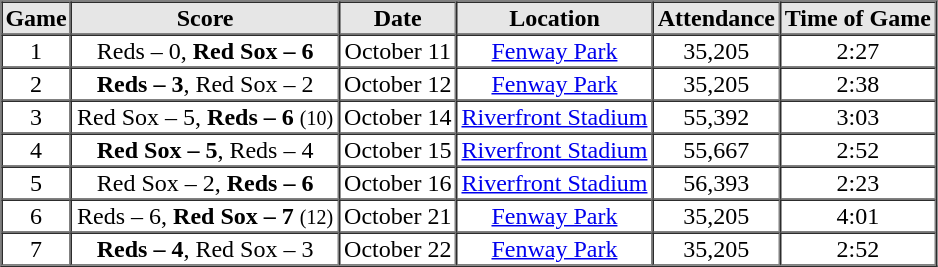<table border=1 cellspacing=0 width=625 style="margin-left:3em;">
<tr style="text-align:center; background-color:#e6e6e6;">
<th width=>Game</th>
<th width=>Score</th>
<th width=>Date</th>
<th width=>Location</th>
<th width=>Attendance</th>
<th width=>Time of Game</th>
</tr>
<tr style="text-align:center;">
<td>1</td>
<td>Reds – 0, <strong>Red Sox – 6</strong></td>
<td>October 11</td>
<td><a href='#'>Fenway Park</a></td>
<td>35,205</td>
<td>2:27</td>
</tr>
<tr style="text-align:center;">
<td>2</td>
<td><strong>Reds – 3</strong>, Red Sox – 2</td>
<td>October 12</td>
<td><a href='#'>Fenway Park</a></td>
<td>35,205</td>
<td>2:38</td>
</tr>
<tr style="text-align:center;">
<td>3</td>
<td>Red Sox – 5, <strong>Reds – 6</strong> <small>(10)</small></td>
<td>October 14</td>
<td><a href='#'>Riverfront Stadium</a></td>
<td>55,392</td>
<td>3:03</td>
</tr>
<tr style="text-align:center;">
<td>4</td>
<td><strong>Red Sox – 5</strong>, Reds – 4</td>
<td>October 15</td>
<td><a href='#'>Riverfront Stadium</a></td>
<td>55,667</td>
<td>2:52</td>
</tr>
<tr style="text-align:center;">
<td>5</td>
<td>Red Sox – 2, <strong>Reds – 6</strong></td>
<td>October 16</td>
<td><a href='#'>Riverfront Stadium</a></td>
<td>56,393</td>
<td>2:23</td>
</tr>
<tr style="text-align:center;">
<td>6</td>
<td>Reds – 6, <strong> Red Sox – 7</strong> <small>(12)</small></td>
<td>October 21</td>
<td><a href='#'>Fenway Park</a></td>
<td>35,205</td>
<td>4:01</td>
</tr>
<tr style="text-align:center;">
<td>7</td>
<td><strong>Reds – 4</strong>, Red Sox – 3</td>
<td>October 22</td>
<td><a href='#'>Fenway Park</a></td>
<td>35,205</td>
<td>2:52</td>
</tr>
<tr style="text-align:center;">
</tr>
</table>
